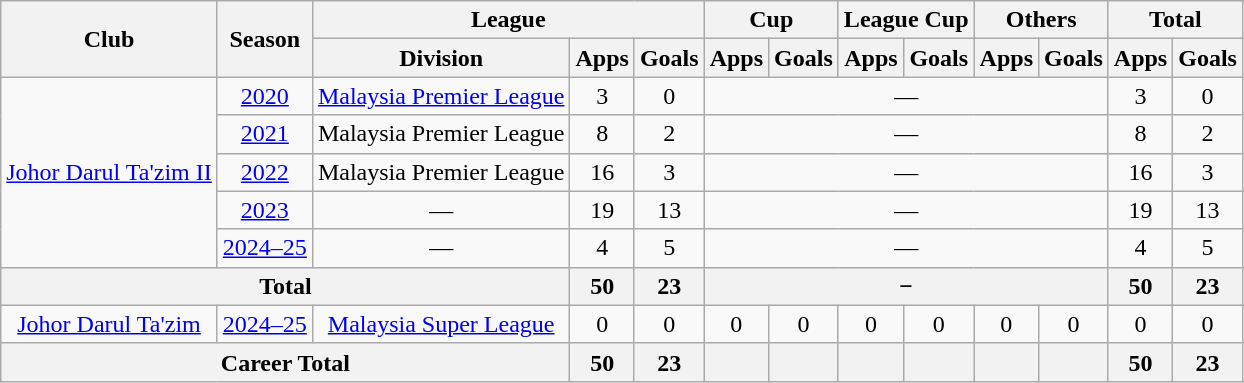<table class=wikitable style="text-align:center">
<tr>
<th rowspan=2>Club</th>
<th rowspan=2>Season</th>
<th colspan=3>League</th>
<th colspan=2>Cup</th>
<th colspan=2>League Cup</th>
<th colspan=2>Others</th>
<th colspan=2>Total</th>
</tr>
<tr>
<th>Division</th>
<th>Apps</th>
<th>Goals</th>
<th>Apps</th>
<th>Goals</th>
<th>Apps</th>
<th>Goals</th>
<th>Apps</th>
<th>Goals</th>
<th>Apps</th>
<th>Goals</th>
</tr>
<tr>
<td rowspan=5><a href='#'>Johor Darul Ta'zim II</a></td>
<td><a href='#'>2020</a></td>
<td><a href='#'>Malaysia Premier League</a></td>
<td>3</td>
<td>0</td>
<td colspan="6">—</td>
<td>3</td>
<td>0</td>
</tr>
<tr>
<td><a href='#'>2021</a></td>
<td>Malaysia Premier League</td>
<td>8</td>
<td>2</td>
<td colspan="6">—</td>
<td>8</td>
<td>2</td>
</tr>
<tr>
<td><a href='#'>2022</a></td>
<td>Malaysia Premier League</td>
<td>16</td>
<td>3</td>
<td colspan="6">—</td>
<td>16</td>
<td>3</td>
</tr>
<tr>
<td><a href='#'>2023</a></td>
<td>—</td>
<td>19</td>
<td>13</td>
<td colspan="6">—</td>
<td>19</td>
<td>13</td>
</tr>
<tr>
<td><a href='#'>2024–25</a></td>
<td>—</td>
<td>4</td>
<td>5</td>
<td colspan="6">—</td>
<td>4</td>
<td>5</td>
</tr>
<tr>
<th colspan="3">Total</th>
<th>50</th>
<th>23</th>
<th colspan="6">−</th>
<th>50</th>
<th>23</th>
</tr>
<tr>
<td><a href='#'>Johor Darul Ta'zim</a></td>
<td><a href='#'>2024–25</a></td>
<td><a href='#'>Malaysia Super League</a></td>
<td>0</td>
<td>0</td>
<td>0</td>
<td>0</td>
<td>0</td>
<td>0</td>
<td>0</td>
<td>0</td>
<td>0</td>
<td>0</td>
</tr>
<tr>
<th colspan="3">Career Total</th>
<th>50</th>
<th>23</th>
<th></th>
<th></th>
<th></th>
<th></th>
<th></th>
<th></th>
<th>50</th>
<th>23</th>
</tr>
</table>
